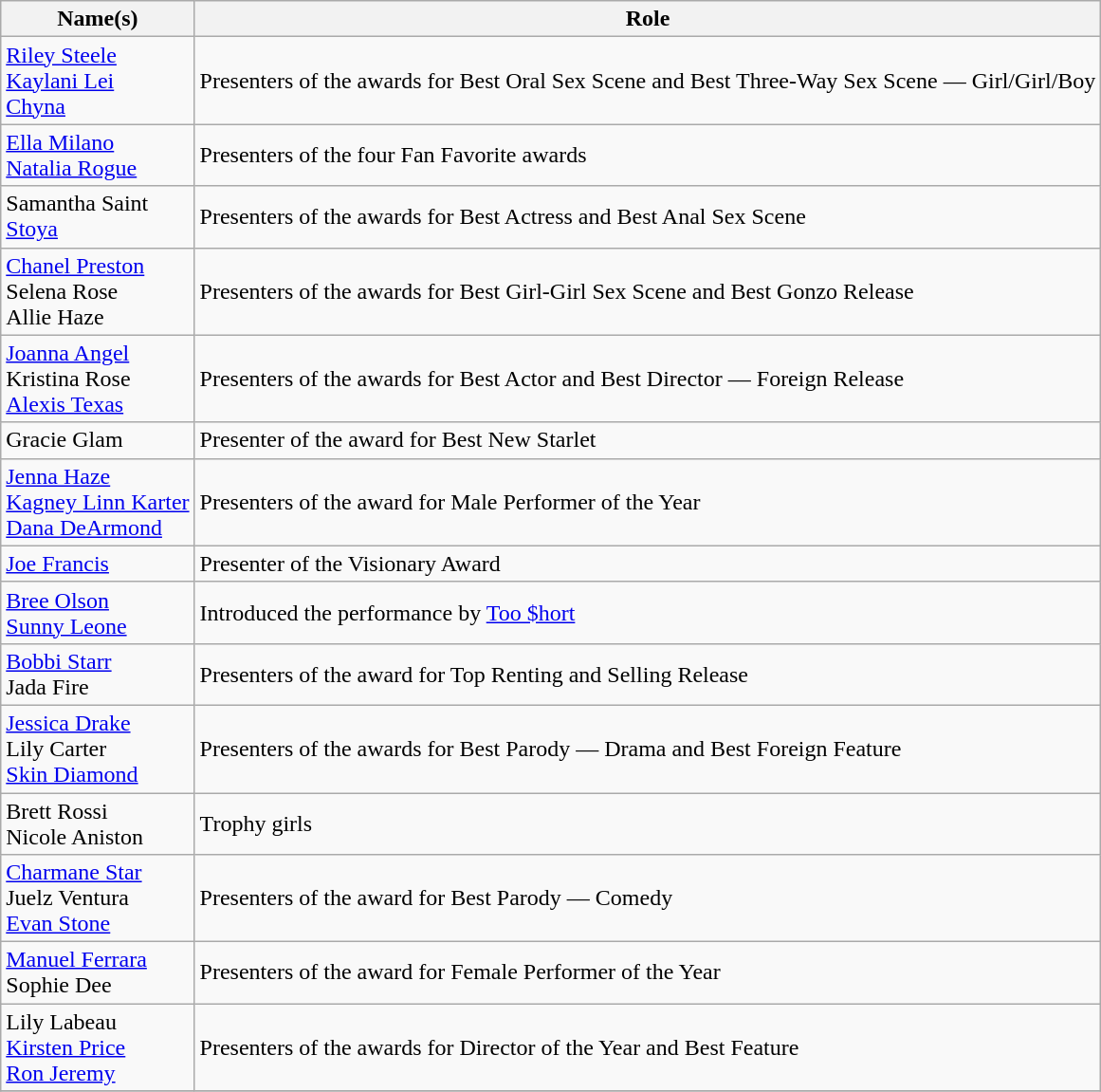<table class="wikitable">
<tr>
<th>Name(s)</th>
<th>Role</th>
</tr>
<tr>
<td><a href='#'>Riley Steele</a><br><a href='#'>Kaylani Lei</a><br><a href='#'>Chyna</a></td>
<td>Presenters of the awards for Best Oral Sex Scene and Best Three-Way Sex Scene — Girl/Girl/Boy</td>
</tr>
<tr>
<td><a href='#'>Ella Milano</a><br><a href='#'>Natalia Rogue</a></td>
<td>Presenters of the four Fan Favorite awards</td>
</tr>
<tr>
<td>Samantha Saint<br><a href='#'>Stoya</a></td>
<td>Presenters of the awards for Best Actress and Best Anal Sex Scene</td>
</tr>
<tr>
<td><a href='#'>Chanel Preston</a><br>Selena Rose<br>Allie Haze</td>
<td>Presenters of the awards for Best Girl-Girl Sex Scene and Best Gonzo Release</td>
</tr>
<tr>
<td><a href='#'>Joanna Angel</a><br>Kristina Rose<br><a href='#'>Alexis Texas</a></td>
<td>Presenters of the awards for Best Actor and Best Director — Foreign Release</td>
</tr>
<tr>
<td>Gracie Glam</td>
<td>Presenter of the award for Best New Starlet</td>
</tr>
<tr>
<td><a href='#'>Jenna Haze</a><br><a href='#'>Kagney Linn Karter</a><br><a href='#'>Dana DeArmond</a></td>
<td>Presenters of the award for Male Performer of the Year</td>
</tr>
<tr>
<td><a href='#'>Joe Francis</a></td>
<td>Presenter of the Visionary Award</td>
</tr>
<tr>
<td><a href='#'>Bree Olson</a><br><a href='#'>Sunny Leone</a></td>
<td>Introduced the performance by <a href='#'>Too $hort</a></td>
</tr>
<tr>
<td><a href='#'>Bobbi Starr</a><br>Jada Fire</td>
<td>Presenters of the award for Top Renting and Selling Release</td>
</tr>
<tr>
<td><a href='#'>Jessica Drake</a><br>Lily Carter<br><a href='#'>Skin Diamond</a></td>
<td>Presenters of the awards for Best Parody — Drama and Best Foreign Feature</td>
</tr>
<tr>
<td>Brett Rossi<br>Nicole Aniston</td>
<td>Trophy girls</td>
</tr>
<tr>
<td><a href='#'>Charmane Star</a><br>Juelz Ventura<br><a href='#'>Evan Stone</a></td>
<td>Presenters of the award for Best Parody — Comedy</td>
</tr>
<tr>
<td><a href='#'>Manuel Ferrara</a><br>Sophie Dee</td>
<td>Presenters of the award for Female Performer of the Year</td>
</tr>
<tr>
<td>Lily Labeau<br><a href='#'>Kirsten Price</a><br><a href='#'>Ron Jeremy</a></td>
<td>Presenters of the awards for Director of the Year and Best Feature</td>
</tr>
<tr>
</tr>
</table>
